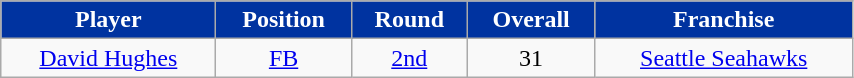<table class="wikitable" width="45%">
<tr align="center"  style="background:#0033A0;color:white;"   >
<td><strong>Player</strong></td>
<td><strong>Position</strong></td>
<td><strong>Round</strong></td>
<td><strong>Overall</strong></td>
<td><strong>Franchise</strong></td>
</tr>
<tr align="center" bgcolor="">
<td><a href='#'>David Hughes</a></td>
<td><a href='#'>FB</a></td>
<td><a href='#'>2nd</a></td>
<td>31</td>
<td><a href='#'>Seattle Seahawks</a></td>
</tr>
</table>
